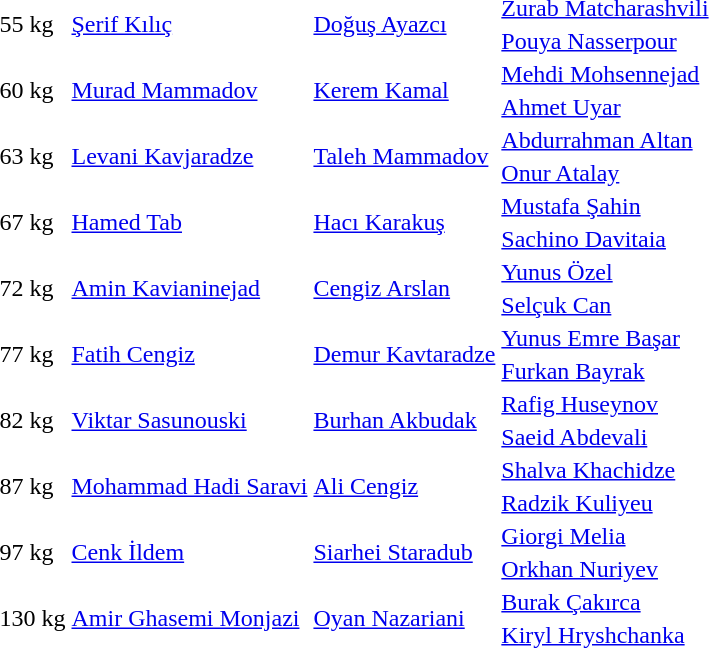<table>
<tr>
<td rowspan=2>55 kg</td>
<td rowspan=2> <a href='#'>Şerif Kılıç</a></td>
<td rowspan=2> <a href='#'>Doğuş Ayazcı</a></td>
<td> <a href='#'>Zurab Matcharashvili</a></td>
</tr>
<tr>
<td> <a href='#'>Pouya Nasserpour</a></td>
</tr>
<tr>
<td rowspan=2>60 kg</td>
<td rowspan=2> <a href='#'>Murad Mammadov</a></td>
<td rowspan=2> <a href='#'>Kerem Kamal</a></td>
<td> <a href='#'>Mehdi Mohsennejad</a></td>
</tr>
<tr>
<td> <a href='#'>Ahmet Uyar</a></td>
</tr>
<tr>
<td rowspan=2>63 kg</td>
<td rowspan=2> <a href='#'>Levani Kavjaradze</a></td>
<td rowspan=2> <a href='#'>Taleh Mammadov</a></td>
<td> <a href='#'>Abdurrahman Altan</a></td>
</tr>
<tr>
<td> <a href='#'>Onur Atalay</a></td>
</tr>
<tr>
<td rowspan=2>67 kg</td>
<td rowspan=2> <a href='#'>Hamed Tab</a></td>
<td rowspan=2> <a href='#'>Hacı Karakuş</a></td>
<td> <a href='#'>Mustafa Şahin</a></td>
</tr>
<tr>
<td> <a href='#'>Sachino Davitaia</a></td>
</tr>
<tr>
<td rowspan=2>72 kg</td>
<td rowspan=2> <a href='#'>Amin Kavianinejad</a></td>
<td rowspan=2> <a href='#'>Cengiz Arslan</a></td>
<td> <a href='#'>Yunus Özel</a></td>
</tr>
<tr>
<td> <a href='#'>Selçuk Can</a></td>
</tr>
<tr>
<td rowspan=2>77 kg</td>
<td rowspan=2> <a href='#'>Fatih Cengiz</a></td>
<td rowspan=2> <a href='#'>Demur Kavtaradze</a></td>
<td> <a href='#'>Yunus Emre Başar</a></td>
</tr>
<tr>
<td> <a href='#'>Furkan Bayrak</a></td>
</tr>
<tr>
<td rowspan=2>82 kg</td>
<td rowspan=2> <a href='#'>Viktar Sasunouski</a></td>
<td rowspan=2> <a href='#'>Burhan Akbudak</a></td>
<td> <a href='#'>Rafig Huseynov</a></td>
</tr>
<tr>
<td> <a href='#'>Saeid Abdevali</a></td>
</tr>
<tr>
<td rowspan=2>87 kg</td>
<td rowspan=2> <a href='#'>Mohammad Hadi Saravi</a></td>
<td rowspan=2> <a href='#'>Ali Cengiz</a></td>
<td> <a href='#'>Shalva Khachidze</a></td>
</tr>
<tr>
<td> <a href='#'>Radzik Kuliyeu</a></td>
</tr>
<tr>
<td rowspan=2>97 kg</td>
<td rowspan=2> <a href='#'>Cenk İldem</a></td>
<td rowspan=2> <a href='#'>Siarhei Staradub</a></td>
<td> <a href='#'>Giorgi Melia</a></td>
</tr>
<tr>
<td> <a href='#'>Orkhan Nuriyev</a></td>
</tr>
<tr>
<td rowspan=2>130 kg</td>
<td rowspan=2> <a href='#'>Amir Ghasemi Monjazi</a></td>
<td rowspan=2> <a href='#'>Oyan Nazariani</a></td>
<td> <a href='#'>Burak Çakırca</a></td>
</tr>
<tr>
<td> <a href='#'>Kiryl Hryshchanka</a></td>
</tr>
<tr>
</tr>
</table>
